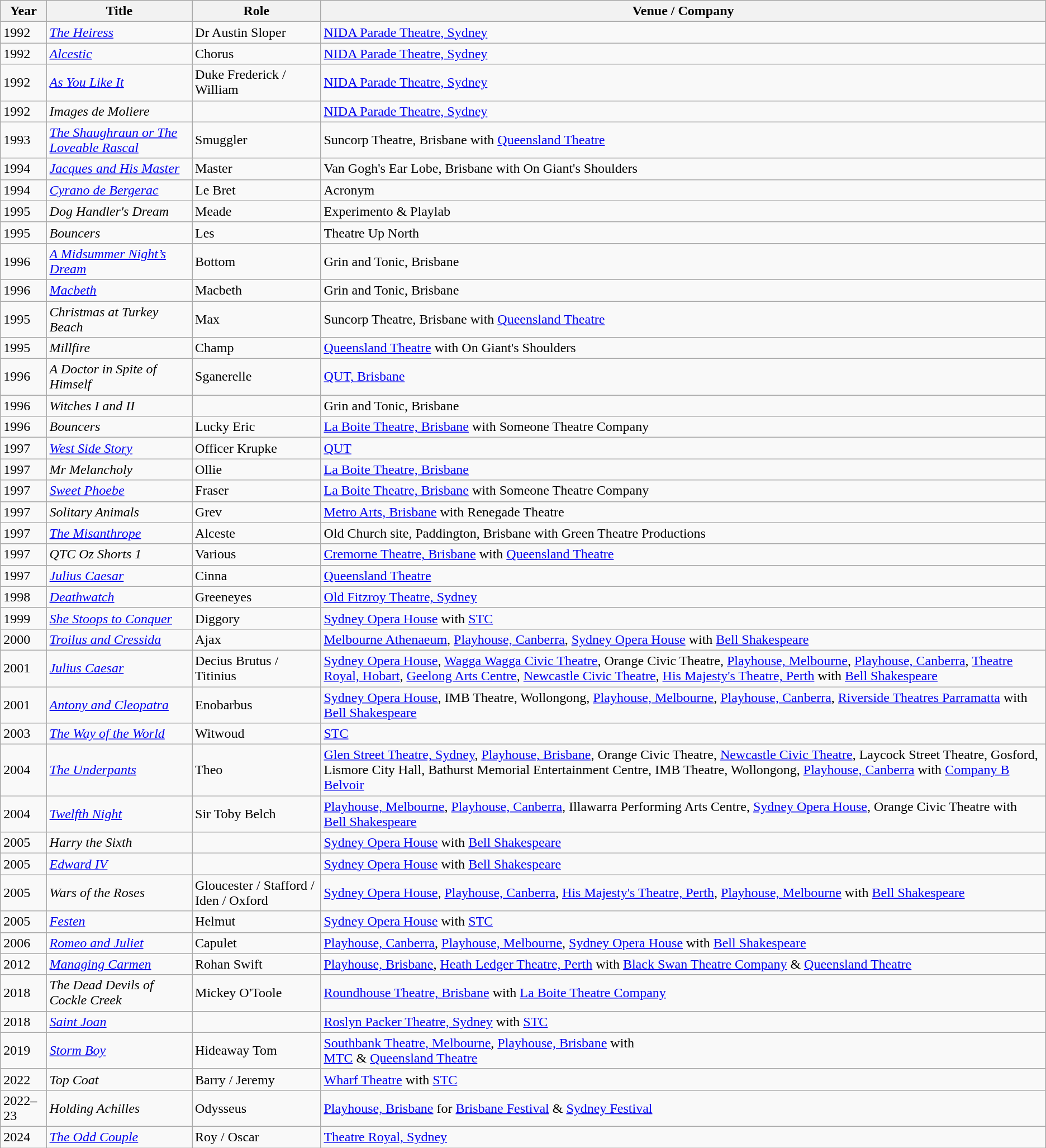<table class="wikitable">
<tr>
<th>Year</th>
<th>Title</th>
<th>Role</th>
<th>Venue / Company</th>
</tr>
<tr>
<td>1992</td>
<td><em><a href='#'>The Heiress</a></em></td>
<td>Dr Austin Sloper</td>
<td><a href='#'>NIDA Parade Theatre, Sydney</a></td>
</tr>
<tr>
<td>1992</td>
<td><em><a href='#'>Alcestic</a></em></td>
<td>Chorus</td>
<td><a href='#'>NIDA Parade Theatre, Sydney</a></td>
</tr>
<tr>
<td>1992</td>
<td><em><a href='#'>As You Like It</a></em></td>
<td>Duke Frederick / William</td>
<td><a href='#'>NIDA Parade Theatre, Sydney</a></td>
</tr>
<tr>
<td>1992</td>
<td><em>Images de Moliere</em></td>
<td></td>
<td><a href='#'>NIDA Parade Theatre, Sydney</a></td>
</tr>
<tr>
<td>1993</td>
<td><em><a href='#'>The Shaughraun or The Loveable Rascal</a></em></td>
<td>Smuggler</td>
<td>Suncorp Theatre, Brisbane with <a href='#'>Queensland Theatre</a></td>
</tr>
<tr>
<td>1994</td>
<td><em><a href='#'>Jacques and His Master</a></em></td>
<td>Master</td>
<td>Van Gogh's Ear Lobe, Brisbane with On Giant's Shoulders</td>
</tr>
<tr>
<td>1994</td>
<td><em><a href='#'>Cyrano de Bergerac</a></em></td>
<td>Le Bret</td>
<td>Acronym</td>
</tr>
<tr>
<td>1995</td>
<td><em>Dog Handler's Dream</em></td>
<td>Meade</td>
<td>Experimento & Playlab</td>
</tr>
<tr>
<td>1995</td>
<td><em>Bouncers</em></td>
<td>Les</td>
<td>Theatre Up North</td>
</tr>
<tr>
<td>1996</td>
<td><em><a href='#'>A Midsummer Night’s Dream</a></em></td>
<td>Bottom</td>
<td>Grin and Tonic, Brisbane</td>
</tr>
<tr>
<td>1996</td>
<td><em><a href='#'>Macbeth</a></em></td>
<td>Macbeth</td>
<td>Grin and Tonic, Brisbane</td>
</tr>
<tr>
<td>1995</td>
<td><em>Christmas at Turkey Beach</em></td>
<td>Max</td>
<td>Suncorp Theatre, Brisbane with <a href='#'>Queensland Theatre</a></td>
</tr>
<tr>
<td>1995</td>
<td><em>Millfire</em></td>
<td>Champ</td>
<td><a href='#'>Queensland Theatre</a> with On Giant's Shoulders</td>
</tr>
<tr>
<td>1996</td>
<td><em>A Doctor in Spite of Himself</em></td>
<td>Sganerelle</td>
<td><a href='#'>QUT, Brisbane</a></td>
</tr>
<tr>
<td>1996</td>
<td><em>Witches I and II</em></td>
<td></td>
<td>Grin and Tonic, Brisbane</td>
</tr>
<tr>
<td>1996</td>
<td><em>Bouncers</em></td>
<td>Lucky Eric</td>
<td><a href='#'>La Boite Theatre, Brisbane</a> with Someone Theatre Company</td>
</tr>
<tr>
<td>1997</td>
<td><em><a href='#'>West Side Story</a></em></td>
<td>Officer Krupke</td>
<td><a href='#'>QUT</a></td>
</tr>
<tr>
<td>1997</td>
<td><em>Mr Melancholy</em></td>
<td>Ollie</td>
<td><a href='#'>La Boite Theatre, Brisbane</a></td>
</tr>
<tr>
<td>1997</td>
<td><em><a href='#'>Sweet Phoebe</a></em></td>
<td>Fraser</td>
<td><a href='#'>La Boite Theatre, Brisbane</a> with Someone Theatre Company</td>
</tr>
<tr>
<td>1997</td>
<td><em>Solitary Animals</em></td>
<td>Grev</td>
<td><a href='#'>Metro Arts, Brisbane</a> with Renegade Theatre</td>
</tr>
<tr>
<td>1997</td>
<td><em><a href='#'>The Misanthrope</a></em></td>
<td>Alceste</td>
<td>Old Church site, Paddington, Brisbane with Green Theatre Productions</td>
</tr>
<tr>
<td>1997</td>
<td><em>QTC Oz Shorts 1</em></td>
<td>Various</td>
<td><a href='#'>Cremorne Theatre, Brisbane</a> with <a href='#'>Queensland Theatre</a></td>
</tr>
<tr>
<td>1997</td>
<td><em><a href='#'>Julius Caesar</a></em></td>
<td>Cinna</td>
<td><a href='#'>Queensland Theatre</a></td>
</tr>
<tr>
<td>1998</td>
<td><em><a href='#'>Deathwatch</a></em></td>
<td>Greeneyes</td>
<td><a href='#'>Old Fitzroy Theatre, Sydney</a></td>
</tr>
<tr>
<td>1999</td>
<td><em><a href='#'>She Stoops to Conquer</a></em></td>
<td>Diggory</td>
<td><a href='#'>Sydney Opera House</a> with <a href='#'>STC</a></td>
</tr>
<tr>
<td>2000</td>
<td><em><a href='#'>Troilus and Cressida</a></em></td>
<td>Ajax</td>
<td><a href='#'>Melbourne Athenaeum</a>, <a href='#'>Playhouse, Canberra</a>, <a href='#'>Sydney Opera House</a> with <a href='#'>Bell Shakespeare</a></td>
</tr>
<tr>
<td>2001</td>
<td><em><a href='#'>Julius Caesar</a></em></td>
<td>Decius Brutus / Titinius</td>
<td><a href='#'>Sydney Opera House</a>, <a href='#'>Wagga Wagga Civic Theatre</a>, Orange Civic Theatre, <a href='#'>Playhouse, Melbourne</a>, <a href='#'>Playhouse, Canberra</a>, <a href='#'>Theatre Royal, Hobart</a>, <a href='#'>Geelong Arts Centre</a>, <a href='#'>Newcastle Civic Theatre</a>, <a href='#'>His Majesty's Theatre, Perth</a> with <a href='#'>Bell Shakespeare</a></td>
</tr>
<tr>
<td>2001</td>
<td><em><a href='#'>Antony and Cleopatra</a></em></td>
<td>Enobarbus</td>
<td><a href='#'>Sydney Opera House</a>, IMB Theatre, Wollongong, <a href='#'>Playhouse, Melbourne</a>, <a href='#'>Playhouse, Canberra</a>, <a href='#'>Riverside Theatres Parramatta</a> with <a href='#'>Bell Shakespeare</a></td>
</tr>
<tr>
<td>2003</td>
<td><em><a href='#'>The Way of the World</a></em></td>
<td>Witwoud</td>
<td><a href='#'>STC</a></td>
</tr>
<tr>
<td>2004</td>
<td><em><a href='#'>The Underpants</a></em></td>
<td>Theo</td>
<td><a href='#'>Glen Street Theatre, Sydney</a>, <a href='#'>Playhouse, Brisbane</a>, Orange Civic Theatre, <a href='#'>Newcastle Civic Theatre</a>, Laycock Street Theatre, Gosford, Lismore City Hall, Bathurst Memorial Entertainment Centre, IMB Theatre, Wollongong, <a href='#'>Playhouse, Canberra</a> with <a href='#'>Company B Belvoir</a></td>
</tr>
<tr>
<td>2004</td>
<td><em><a href='#'>Twelfth Night</a></em></td>
<td>Sir Toby Belch</td>
<td><a href='#'>Playhouse, Melbourne</a>, <a href='#'>Playhouse, Canberra</a>, Illawarra Performing Arts Centre, <a href='#'>Sydney Opera House</a>, Orange Civic Theatre with <a href='#'>Bell Shakespeare</a></td>
</tr>
<tr>
<td>2005</td>
<td><em>Harry the Sixth</em></td>
<td></td>
<td><a href='#'>Sydney Opera House</a> with <a href='#'>Bell Shakespeare</a></td>
</tr>
<tr>
<td>2005</td>
<td><em><a href='#'>Edward IV</a></em></td>
<td></td>
<td><a href='#'>Sydney Opera House</a> with <a href='#'>Bell Shakespeare</a></td>
</tr>
<tr>
<td>2005</td>
<td><em>Wars of the Roses</em></td>
<td>Gloucester / Stafford / Iden / Oxford</td>
<td><a href='#'>Sydney Opera House</a>, <a href='#'>Playhouse, Canberra</a>, <a href='#'>His Majesty's Theatre, Perth</a>, <a href='#'>Playhouse, Melbourne</a> with <a href='#'>Bell Shakespeare</a></td>
</tr>
<tr>
<td>2005</td>
<td><em><a href='#'>Festen</a></em></td>
<td>Helmut</td>
<td><a href='#'>Sydney Opera House</a> with <a href='#'>STC</a></td>
</tr>
<tr>
<td>2006</td>
<td><em><a href='#'>Romeo and Juliet</a></em></td>
<td>Capulet</td>
<td><a href='#'>Playhouse, Canberra</a>, <a href='#'>Playhouse, Melbourne</a>, <a href='#'>Sydney Opera House</a> with <a href='#'>Bell Shakespeare</a></td>
</tr>
<tr>
<td>2012</td>
<td><em><a href='#'>Managing Carmen</a></em></td>
<td>Rohan Swift</td>
<td><a href='#'>Playhouse, Brisbane</a>, <a href='#'>Heath Ledger Theatre, Perth</a> with <a href='#'>Black Swan Theatre Company</a> & <a href='#'>Queensland Theatre</a></td>
</tr>
<tr>
<td>2018</td>
<td><em>The Dead Devils of Cockle Creek</em></td>
<td>Mickey O'Toole</td>
<td><a href='#'>Roundhouse Theatre, Brisbane</a> with <a href='#'>La Boite Theatre Company</a></td>
</tr>
<tr>
<td>2018</td>
<td><em><a href='#'>Saint Joan</a></em></td>
<td></td>
<td><a href='#'>Roslyn Packer Theatre, Sydney</a> with <a href='#'>STC</a></td>
</tr>
<tr>
<td>2019</td>
<td><em><a href='#'>Storm Boy</a></em></td>
<td>Hideaway Tom</td>
<td><a href='#'>Southbank Theatre, Melbourne</a>, <a href='#'>Playhouse, Brisbane</a> with<br><a href='#'>MTC</a> & <a href='#'>Queensland Theatre</a></td>
</tr>
<tr>
<td>2022</td>
<td><em>Top Coat</em></td>
<td>Barry / Jeremy</td>
<td><a href='#'>Wharf Theatre</a> with <a href='#'>STC</a></td>
</tr>
<tr>
<td>2022–23</td>
<td><em>Holding Achilles</em></td>
<td>Odysseus</td>
<td><a href='#'>Playhouse, Brisbane</a> for <a href='#'>Brisbane Festival</a> & <a href='#'>Sydney Festival</a></td>
</tr>
<tr>
<td>2024</td>
<td><em><a href='#'>The Odd Couple</a></em></td>
<td>Roy / Oscar</td>
<td><a href='#'>Theatre Royal, Sydney</a></td>
</tr>
</table>
